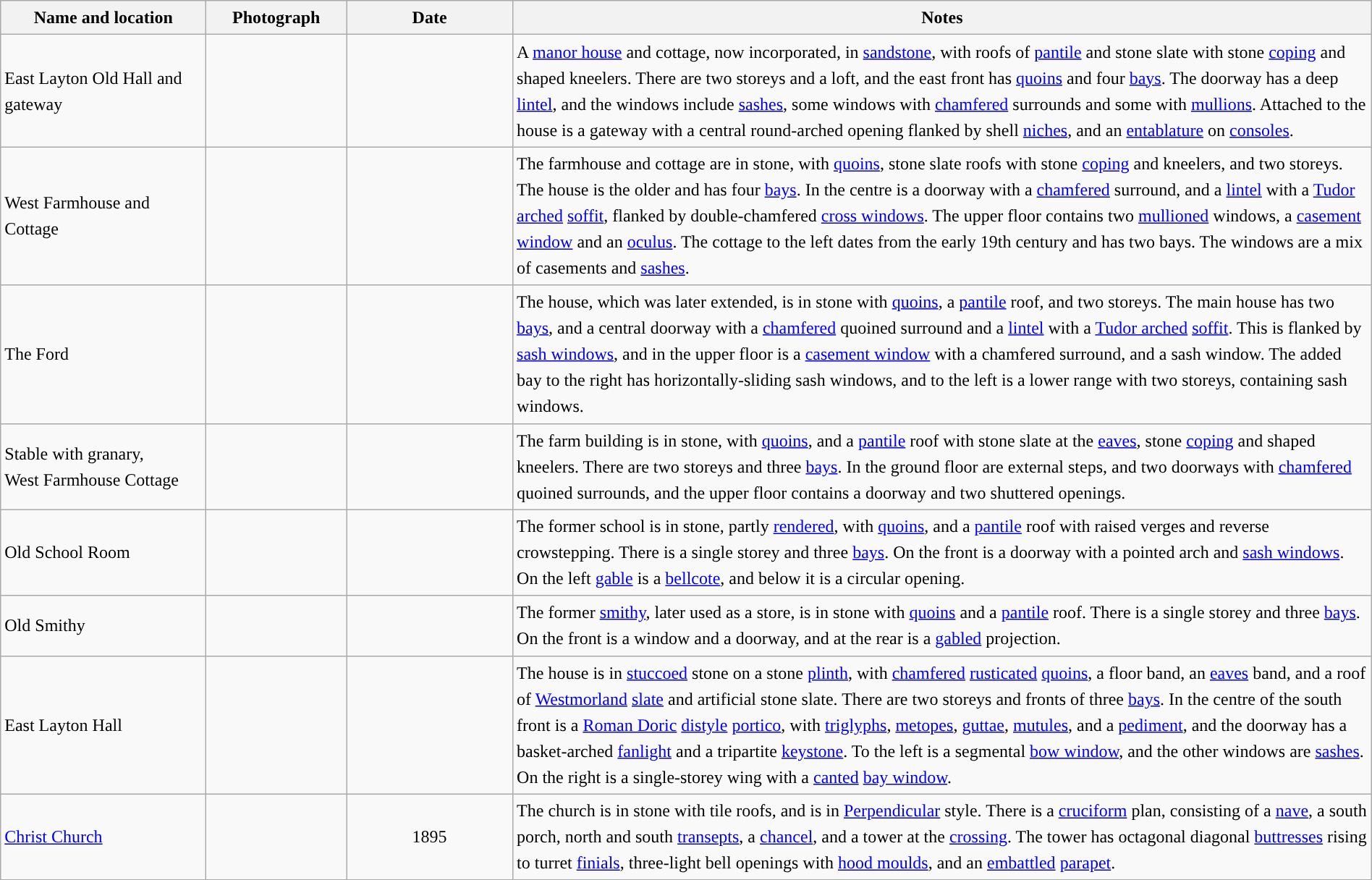<table class="wikitable sortable plainrowheaders" style="width:100%;border:0px;text-align:left;line-height:150%;">
<tr>
<th scope="col"  style="width:150px">Name and location</th>
<th scope="col"  style="width:100px" class="unsortable">Photograph</th>
<th scope="col"  style="width:120px">Date</th>
<th scope="col"  style="width:650px" class ="unsortable">Notes</th>
</tr>
<tr>
<td>East Layton Old Hall and gateway<br><small></small></td>
<td></td>
<td align="center"></td>
<td>A <a href='#'>manor house</a> and cottage, now incorporated, in <a href='#'>sandstone</a>, with roofs of <a href='#'>pantile</a> and stone slate with stone <a href='#'>coping</a> and shaped kneelers.  There are two storeys and a loft, and the east front has <a href='#'>quoins</a> and four <a href='#'>bays</a>.  The doorway has a deep <a href='#'>lintel</a>, and the windows include <a href='#'>sashes</a>, some windows with <a href='#'>chamfered</a> surrounds and some with <a href='#'>mullions</a>.  Attached to the house is a gateway with a central round-arched opening flanked by shell <a href='#'>niches</a>, and an <a href='#'>entablature</a> on <a href='#'>consoles</a>.</td>
</tr>
<tr>
<td>West Farmhouse and Cottage<br><small></small></td>
<td></td>
<td align="center"></td>
<td>The farmhouse and cottage are in stone, with <a href='#'>quoins</a>, stone slate roofs with stone <a href='#'>coping</a> and kneelers, and two storeys.  The house is the older and has four <a href='#'>bays</a>.  In the centre is a doorway with a <a href='#'>chamfered</a> surround, and a <a href='#'>lintel</a> with a <a href='#'>Tudor arched</a> <a href='#'>soffit</a>, flanked by double-chamfered <a href='#'>cross windows</a>.  The upper floor contains two <a href='#'>mullioned</a> windows, a <a href='#'>casement window</a> and an <a href='#'>oculus</a>.  The cottage to the left dates from the early 19th century and has two bays.  The windows are a mix of casements and <a href='#'>sashes</a>.</td>
</tr>
<tr>
<td>The Ford<br><small></small></td>
<td></td>
<td align="center"></td>
<td>The house, which was later extended, is in stone with <a href='#'>quoins</a>, a <a href='#'>pantile</a> roof, and two storeys.  The main house has two <a href='#'>bays</a>, and a central doorway with a <a href='#'>chamfered</a> quoined surround and a <a href='#'>lintel</a> with a <a href='#'>Tudor arched</a> <a href='#'>soffit</a>.  This is flanked by <a href='#'>sash windows</a>, and in the upper floor is a <a href='#'>casement window</a> with a chamfered surround, and a sash window.  The added bay to the right has horizontally-sliding sash windows, and to the left is a lower range with two storeys, containing sash windows.</td>
</tr>
<tr>
<td>Stable with granary,<br>West Farmhouse Cottage<br><small></small></td>
<td></td>
<td align="center"></td>
<td>The farm building is in stone, with <a href='#'>quoins</a>, and a <a href='#'>pantile</a> roof with stone slate at the <a href='#'>eaves</a>, stone <a href='#'>coping</a> and shaped kneelers.  There are two storeys and three <a href='#'>bays</a>.  In the ground floor are external steps, and two doorways with <a href='#'>chamfered</a> quoined surrounds, and the upper floor contains a doorway and two shuttered openings.</td>
</tr>
<tr>
<td>Old School Room<br><small></small></td>
<td></td>
<td align="center"></td>
<td>The former school is in stone, partly <a href='#'>rendered</a>, with <a href='#'>quoins</a>, and a <a href='#'>pantile</a> roof with raised verges and reverse crowstepping.  There is a single storey and three <a href='#'>bays</a>.  On the front is a doorway with a pointed arch and <a href='#'>sash windows</a>.  On the left <a href='#'>gable</a> is a <a href='#'>bellcote</a>, and below it is a circular opening.</td>
</tr>
<tr>
<td>Old Smithy<br><small></small></td>
<td></td>
<td align="center"></td>
<td>The former <a href='#'>smithy</a>, later used as a store, is in stone with <a href='#'>quoins</a> and a <a href='#'>pantile</a> roof.  There is a single storey and three <a href='#'>bays</a>.  On the front is a window and a doorway, and at the rear is a <a href='#'>gabled</a> projection.</td>
</tr>
<tr>
<td>East Layton Hall<br><small></small></td>
<td></td>
<td align="center"></td>
<td>The house is in <a href='#'>stuccoed</a> stone on a stone <a href='#'>plinth</a>, with <a href='#'>chamfered</a> <a href='#'>rusticated</a> <a href='#'>quoins</a>, a floor band, an <a href='#'>eaves</a> band, and a roof of <a href='#'>Westmorland</a> <a href='#'>slate</a> and artificial stone slate.  There are two storeys and fronts of three <a href='#'>bays</a>.  In the centre of the south front is a <a href='#'>Roman Doric</a> <a href='#'>distyle</a> <a href='#'>portico</a>, with <a href='#'>triglyphs</a>, <a href='#'>metopes</a>, <a href='#'>guttae</a>, <a href='#'>mutules</a>, and a <a href='#'>pediment</a>, and the doorway has a basket-arched <a href='#'>fanlight</a> and a tripartite <a href='#'>keystone</a>.  To the left is a segmental <a href='#'>bow window</a>, and the other windows are <a href='#'>sashes</a>.  On the right is a single-storey wing with a <a href='#'>canted</a> <a href='#'>bay window</a>.</td>
</tr>
<tr>
<td><a href='#'>Christ Church</a><br><small></small></td>
<td></td>
<td align="center">1895</td>
<td>The church is in stone with tile roofs, and is in <a href='#'>Perpendicular</a> style.  There is a <a href='#'>cruciform</a> plan, consisting of a <a href='#'>nave</a>, a south porch, north and south <a href='#'>transepts</a>, a <a href='#'>chancel</a>, and a tower at the <a href='#'>crossing</a>.  The tower has octagonal diagonal <a href='#'>buttresses</a> rising to turret <a href='#'>finials</a>, three-light bell openings with <a href='#'>hood moulds</a>, and an <a href='#'>embattled</a> <a href='#'>parapet</a>.</td>
</tr>
<tr>
</tr>
</table>
